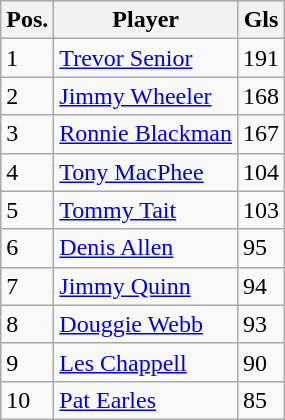<table class="wikitable" border="1">
<tr>
<th>Pos.</th>
<th>Player</th>
<th>Gls</th>
</tr>
<tr>
<td>1</td>
<td> <a href='#'>Trevor Senior</a></td>
<td>191</td>
</tr>
<tr>
<td>2</td>
<td> <a href='#'>Jimmy Wheeler</a></td>
<td>168</td>
</tr>
<tr>
<td>3</td>
<td> <a href='#'>Ronnie Blackman</a></td>
<td>167</td>
</tr>
<tr>
<td>4</td>
<td> <a href='#'>Tony MacPhee</a></td>
<td>104</td>
</tr>
<tr>
<td>5</td>
<td> <a href='#'>Tommy Tait</a></td>
<td>103</td>
</tr>
<tr>
<td>6</td>
<td> <a href='#'>Denis Allen</a></td>
<td>95</td>
</tr>
<tr>
<td>7</td>
<td> <a href='#'>Jimmy Quinn</a></td>
<td>94</td>
</tr>
<tr>
<td>8</td>
<td> <a href='#'>Douggie Webb</a></td>
<td>93</td>
</tr>
<tr>
<td>9</td>
<td> <a href='#'>Les Chappell</a></td>
<td>90</td>
</tr>
<tr>
<td>10</td>
<td> <a href='#'>Pat Earles</a></td>
<td>85</td>
</tr>
</table>
